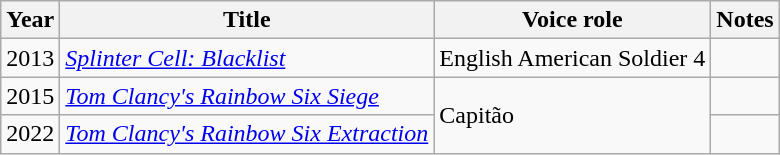<table class="wikitable sortable">
<tr>
<th>Year</th>
<th>Title</th>
<th>Voice role</th>
<th class="unsortable">Notes</th>
</tr>
<tr>
<td>2013</td>
<td><em><a href='#'>Splinter Cell: Blacklist</a></em></td>
<td>English American Soldier 4</td>
<td></td>
</tr>
<tr>
<td>2015</td>
<td><em><a href='#'>Tom Clancy's Rainbow Six Siege</a></em></td>
<td rowspan=2>Capitão</td>
<td></td>
</tr>
<tr>
<td>2022</td>
<td><em><a href='#'>Tom Clancy's Rainbow Six Extraction</a></em></td>
<td></td>
</tr>
</table>
